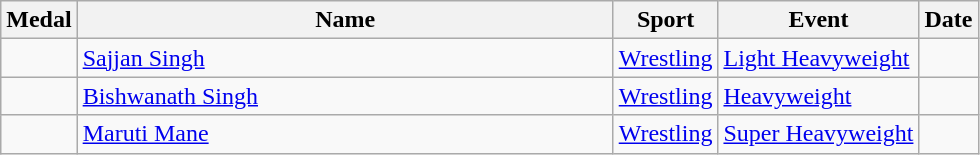<table class="wikitable sortable">
<tr>
<th>Medal</th>
<th width=350px>Name</th>
<th>Sport</th>
<th>Event</th>
<th>Date</th>
</tr>
<tr>
<td></td>
<td><a href='#'>Sajjan Singh</a></td>
<td><a href='#'>Wrestling</a></td>
<td><a href='#'>Light Heavyweight</a></td>
<td></td>
</tr>
<tr>
<td></td>
<td><a href='#'>Bishwanath Singh</a></td>
<td><a href='#'>Wrestling</a></td>
<td><a href='#'>Heavyweight</a></td>
<td></td>
</tr>
<tr>
<td></td>
<td><a href='#'>Maruti Mane</a></td>
<td><a href='#'>Wrestling</a></td>
<td><a href='#'>Super Heavyweight</a></td>
<td></td>
</tr>
</table>
